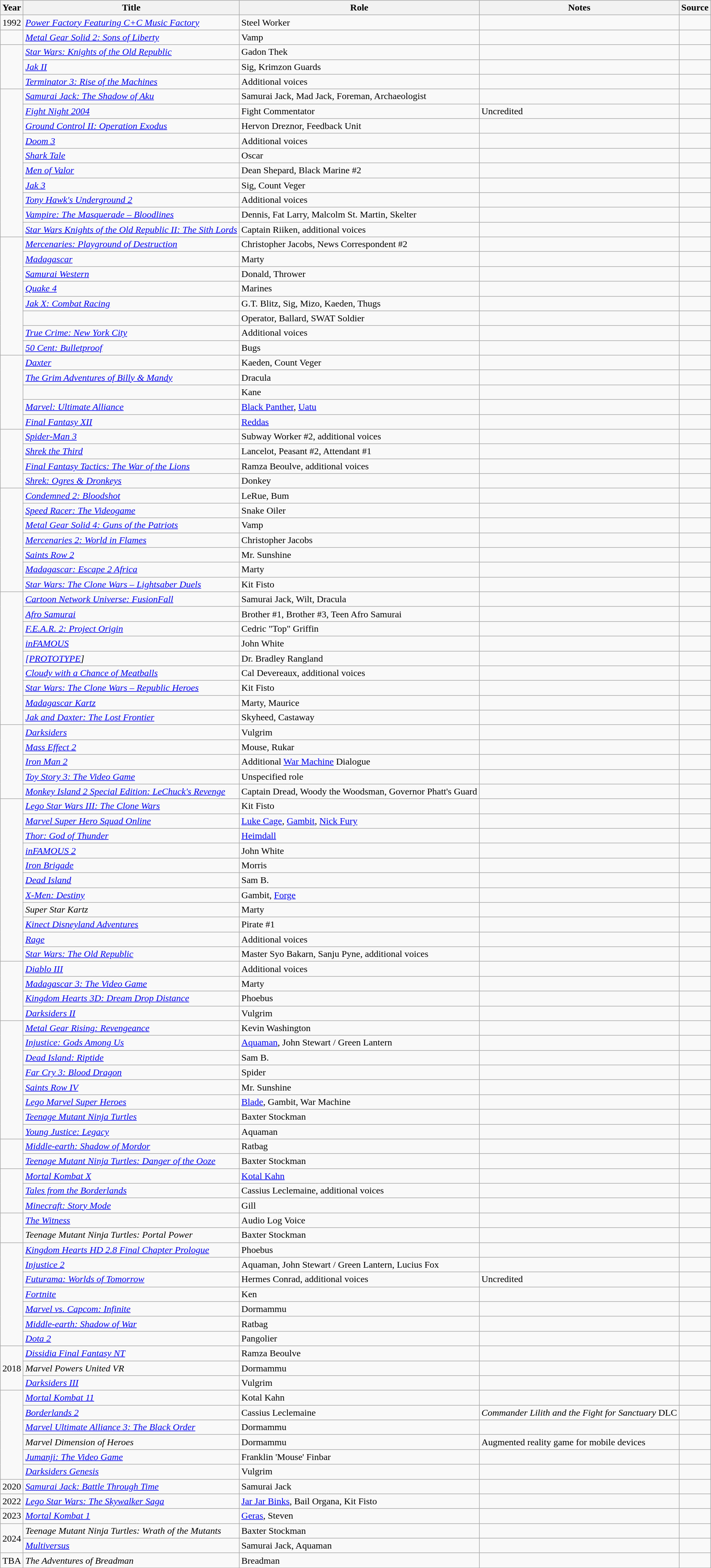<table class="wikitable sortable">
<tr>
<th>Year</th>
<th>Title</th>
<th>Role</th>
<th class="unsortable">Notes</th>
<th class="unsortable">Source</th>
</tr>
<tr>
<td>1992</td>
<td><em><a href='#'>Power Factory Featuring C+C Music Factory</a></em></td>
<td>Steel Worker</td>
<td></td>
<td></td>
</tr>
<tr>
<td></td>
<td><em><a href='#'>Metal Gear Solid 2: Sons of Liberty</a></em></td>
<td>Vamp</td>
<td></td>
<td></td>
</tr>
<tr>
<td rowspan="3"></td>
<td><em><a href='#'>Star Wars: Knights of the Old Republic</a></em></td>
<td>Gadon Thek</td>
<td> </td>
<td> </td>
</tr>
<tr>
<td><em><a href='#'>Jak II</a></em></td>
<td>Sig, Krimzon Guards</td>
<td> </td>
<td></td>
</tr>
<tr>
<td><em><a href='#'>Terminator 3: Rise of the Machines</a></em></td>
<td>Additional voices</td>
<td> </td>
<td> </td>
</tr>
<tr>
<td rowspan="10"></td>
<td><em><a href='#'>Samurai Jack: The Shadow of Aku</a></em></td>
<td>Samurai Jack, Mad Jack, Foreman, Archaeologist</td>
<td> </td>
<td></td>
</tr>
<tr>
<td><em><a href='#'>Fight Night 2004</a></em></td>
<td>Fight Commentator</td>
<td>Uncredited</td>
<td> </td>
</tr>
<tr>
<td><em><a href='#'>Ground Control II: Operation Exodus</a></em></td>
<td>Hervon Dreznor, Feedback Unit</td>
<td> </td>
<td></td>
</tr>
<tr>
<td><em><a href='#'>Doom 3</a></em></td>
<td>Additional voices</td>
<td> </td>
<td> </td>
</tr>
<tr>
<td><em><a href='#'>Shark Tale</a></em></td>
<td>Oscar</td>
<td> </td>
<td></td>
</tr>
<tr>
<td><em><a href='#'>Men of Valor</a></em></td>
<td>Dean Shepard, Black Marine #2</td>
<td> </td>
<td> </td>
</tr>
<tr>
<td><em><a href='#'>Jak 3</a></em></td>
<td>Sig, Count Veger</td>
<td> </td>
<td></td>
</tr>
<tr>
<td><em><a href='#'>Tony Hawk's Underground 2</a></em></td>
<td>Additional voices</td>
<td> </td>
<td> </td>
</tr>
<tr>
<td><em><a href='#'>Vampire: The Masquerade – Bloodlines</a></em></td>
<td>Dennis, Fat Larry, Malcolm St. Martin, Skelter</td>
<td> </td>
<td></td>
</tr>
<tr>
<td><em><a href='#'>Star Wars Knights of the Old Republic II: The Sith Lords</a></em></td>
<td>Captain Riiken, additional voices</td>
<td> </td>
<td> </td>
</tr>
<tr>
<td rowspan="8"></td>
<td><em><a href='#'>Mercenaries: Playground of Destruction</a></em></td>
<td>Christopher Jacobs, News Correspondent #2</td>
<td> </td>
<td> </td>
</tr>
<tr>
<td><em><a href='#'>Madagascar</a></em></td>
<td>Marty</td>
<td> </td>
<td></td>
</tr>
<tr>
<td><em><a href='#'>Samurai Western</a></em></td>
<td>Donald, Thrower</td>
<td> </td>
<td></td>
</tr>
<tr>
<td><em><a href='#'>Quake 4</a></em></td>
<td>Marines</td>
<td> </td>
<td> </td>
</tr>
<tr>
<td><em><a href='#'>Jak X: Combat Racing</a></em></td>
<td>G.T. Blitz, Sig, Mizo, Kaeden, Thugs</td>
<td> </td>
<td></td>
</tr>
<tr>
<td><em></em></td>
<td>Operator, Ballard, SWAT Soldier</td>
<td> </td>
<td> </td>
</tr>
<tr>
<td><em><a href='#'>True Crime: New York City</a></em></td>
<td>Additional voices</td>
<td> </td>
<td></td>
</tr>
<tr>
<td><em><a href='#'>50 Cent: Bulletproof</a></em></td>
<td>Bugs</td>
<td> </td>
<td> </td>
</tr>
<tr>
<td rowspan="5"></td>
<td><em><a href='#'>Daxter</a></em></td>
<td>Kaeden, Count Veger</td>
<td> </td>
<td></td>
</tr>
<tr>
<td><em><a href='#'>The Grim Adventures of Billy & Mandy</a></em></td>
<td>Dracula</td>
<td></td>
<td></td>
</tr>
<tr>
<td><em></em></td>
<td>Kane</td>
<td> </td>
<td></td>
</tr>
<tr>
<td><em><a href='#'>Marvel: Ultimate Alliance</a></em></td>
<td><a href='#'>Black Panther</a>, <a href='#'>Uatu</a></td>
<td> </td>
<td></td>
</tr>
<tr>
<td><em><a href='#'>Final Fantasy XII</a></em></td>
<td><a href='#'>Reddas</a></td>
<td> </td>
<td></td>
</tr>
<tr>
<td rowspan="4"></td>
<td><em><a href='#'>Spider-Man 3</a></em></td>
<td>Subway Worker #2, additional voices</td>
<td> </td>
<td> </td>
</tr>
<tr>
<td><em><a href='#'>Shrek the Third</a></em></td>
<td>Lancelot, Peasant #2, Attendant #1</td>
<td> </td>
<td></td>
</tr>
<tr>
<td><em><a href='#'>Final Fantasy Tactics: The War of the Lions</a></em></td>
<td>Ramza Beoulve, additional voices</td>
<td> </td>
<td></td>
</tr>
<tr>
<td><em><a href='#'>Shrek: Ogres & Dronkeys</a></em></td>
<td>Donkey</td>
<td></td>
<td></td>
</tr>
<tr>
<td rowspan="7"></td>
<td><em><a href='#'>Condemned 2: Bloodshot</a></em></td>
<td>LeRue, Bum</td>
<td> </td>
<td> </td>
</tr>
<tr>
<td><em><a href='#'>Speed Racer: The Videogame</a></em></td>
<td>Snake Oiler</td>
<td> </td>
<td></td>
</tr>
<tr>
<td><em><a href='#'>Metal Gear Solid 4: Guns of the Patriots</a></em></td>
<td>Vamp</td>
<td> </td>
<td></td>
</tr>
<tr>
<td><em><a href='#'>Mercenaries 2: World in Flames</a></em></td>
<td>Christopher Jacobs</td>
<td> </td>
<td> </td>
</tr>
<tr>
<td><em><a href='#'>Saints Row 2</a></em></td>
<td>Mr. Sunshine</td>
<td> </td>
<td> </td>
</tr>
<tr>
<td><em><a href='#'>Madagascar: Escape 2 Africa</a></em></td>
<td>Marty</td>
<td> </td>
<td></td>
</tr>
<tr>
<td><em><a href='#'>Star Wars: The Clone Wars – Lightsaber Duels</a></em></td>
<td>Kit Fisto</td>
<td></td>
<td></td>
</tr>
<tr>
<td rowspan="9"></td>
<td><em><a href='#'>Cartoon Network Universe: FusionFall</a></em></td>
<td>Samurai Jack, Wilt, Dracula</td>
<td> </td>
<td> </td>
</tr>
<tr>
<td><em><a href='#'>Afro Samurai</a></em></td>
<td>Brother #1, Brother #3, Teen Afro Samurai</td>
<td> </td>
<td></td>
</tr>
<tr>
<td><em><a href='#'>F.E.A.R. 2: Project Origin</a></em></td>
<td>Cedric "Top" Griffin</td>
<td> </td>
<td> </td>
</tr>
<tr>
<td><em><a href='#'>inFAMOUS</a></em></td>
<td>John White</td>
<td> </td>
<td></td>
</tr>
<tr>
<td><em><a href='#'>[PROTOTYPE</a>]</em></td>
<td>Dr. Bradley Rangland</td>
<td> </td>
<td></td>
</tr>
<tr>
<td><em><a href='#'>Cloudy with a Chance of Meatballs</a></em></td>
<td>Cal Devereaux, additional voices</td>
<td> </td>
<td></td>
</tr>
<tr>
<td><em><a href='#'>Star Wars: The Clone Wars – Republic Heroes</a></em></td>
<td>Kit Fisto</td>
<td> </td>
<td> </td>
</tr>
<tr>
<td><em><a href='#'>Madagascar Kartz</a></em></td>
<td>Marty, Maurice</td>
<td> </td>
<td></td>
</tr>
<tr>
<td><em><a href='#'>Jak and Daxter: The Lost Frontier</a></em></td>
<td>Skyheed, Castaway</td>
<td> </td>
<td></td>
</tr>
<tr>
<td rowspan="5"></td>
<td><em><a href='#'>Darksiders</a></em></td>
<td>Vulgrim</td>
<td> </td>
<td></td>
</tr>
<tr>
<td><em><a href='#'>Mass Effect 2</a></em></td>
<td>Mouse, Rukar</td>
<td> </td>
<td> </td>
</tr>
<tr>
<td><em><a href='#'>Iron Man 2</a></em></td>
<td>Additional <a href='#'>War Machine</a> Dialogue</td>
<td> </td>
<td></td>
</tr>
<tr>
<td><em><a href='#'>Toy Story 3: The Video Game</a></em></td>
<td>Unspecified role</td>
<td> </td>
<td> </td>
</tr>
<tr>
<td><em><a href='#'>Monkey Island 2 Special Edition: LeChuck's Revenge</a></em></td>
<td>Captain Dread, Woody the Woodsman, Governor Phatt's Guard</td>
<td> </td>
<td></td>
</tr>
<tr>
<td rowspan="11"></td>
<td><em><a href='#'>Lego Star Wars III: The Clone Wars</a></em></td>
<td>Kit Fisto</td>
<td> </td>
<td> </td>
</tr>
<tr>
<td><em><a href='#'>Marvel Super Hero Squad Online</a></em></td>
<td><a href='#'>Luke Cage</a>, <a href='#'>Gambit</a>, <a href='#'>Nick Fury</a></td>
<td> </td>
<td> </td>
</tr>
<tr>
<td><em><a href='#'>Thor: God of Thunder</a></em></td>
<td><a href='#'>Heimdall</a></td>
<td> </td>
<td></td>
</tr>
<tr>
<td><em><a href='#'>inFAMOUS 2</a></em></td>
<td>John White</td>
<td> </td>
<td></td>
</tr>
<tr>
<td><em><a href='#'>Iron Brigade</a></em></td>
<td>Morris</td>
<td> </td>
<td> </td>
</tr>
<tr>
<td><em><a href='#'>Dead Island</a></em></td>
<td>Sam B.</td>
<td> </td>
<td></td>
</tr>
<tr>
<td><em><a href='#'>X-Men: Destiny</a></em></td>
<td>Gambit, <a href='#'>Forge</a></td>
<td> </td>
<td></td>
</tr>
<tr>
<td><em>Super Star Kartz</em></td>
<td>Marty</td>
<td></td>
<td></td>
</tr>
<tr>
<td><em><a href='#'>Kinect Disneyland Adventures</a></em></td>
<td>Pirate #1</td>
<td> </td>
<td> </td>
</tr>
<tr>
<td><em><a href='#'>Rage</a></em></td>
<td>Additional voices</td>
<td> </td>
<td> </td>
</tr>
<tr>
<td><em><a href='#'>Star Wars: The Old Republic</a></em></td>
<td>Master Syo Bakarn, Sanju Pyne, additional voices</td>
<td> </td>
<td> </td>
</tr>
<tr>
<td rowspan="4"></td>
<td><em><a href='#'>Diablo III</a></em></td>
<td>Additional voices</td>
<td> </td>
<td> </td>
</tr>
<tr>
<td><em><a href='#'>Madagascar 3: The Video Game</a></em></td>
<td>Marty</td>
<td> </td>
<td></td>
</tr>
<tr>
<td><em><a href='#'>Kingdom Hearts 3D: Dream Drop Distance</a></em></td>
<td>Phoebus</td>
<td> </td>
<td> </td>
</tr>
<tr>
<td><em><a href='#'>Darksiders II</a></em></td>
<td>Vulgrim</td>
<td> </td>
<td></td>
</tr>
<tr>
<td rowspan="8"></td>
<td><em><a href='#'>Metal Gear Rising: Revengeance</a></em></td>
<td>Kevin Washington</td>
<td> </td>
<td></td>
</tr>
<tr>
<td><em><a href='#'>Injustice: Gods Among Us</a></em></td>
<td><a href='#'>Aquaman</a>, John Stewart / Green Lantern</td>
<td> </td>
<td> </td>
</tr>
<tr>
<td><em><a href='#'>Dead Island: Riptide</a></em></td>
<td>Sam B.</td>
<td> </td>
<td></td>
</tr>
<tr>
<td><em><a href='#'>Far Cry 3: Blood Dragon</a></em></td>
<td>Spider</td>
<td> </td>
<td></td>
</tr>
<tr>
<td><em><a href='#'>Saints Row IV</a></em></td>
<td>Mr. Sunshine</td>
<td> </td>
<td> </td>
</tr>
<tr>
<td><em><a href='#'>Lego Marvel Super Heroes</a></em></td>
<td><a href='#'>Blade</a>, Gambit, War Machine</td>
<td> </td>
<td> </td>
</tr>
<tr>
<td><em><a href='#'>Teenage Mutant Ninja Turtles</a></em></td>
<td>Baxter Stockman</td>
<td> </td>
<td></td>
</tr>
<tr>
<td><em><a href='#'>Young Justice: Legacy</a></em></td>
<td>Aquaman</td>
<td> </td>
<td></td>
</tr>
<tr>
<td rowspan="2"></td>
<td><em><a href='#'>Middle-earth: Shadow of Mordor</a></em></td>
<td>Ratbag</td>
<td> </td>
<td></td>
</tr>
<tr>
<td><em><a href='#'>Teenage Mutant Ninja Turtles: Danger of the Ooze</a></em></td>
<td>Baxter Stockman</td>
<td></td>
<td></td>
</tr>
<tr>
<td rowspan="3"></td>
<td><em><a href='#'>Mortal Kombat X</a></em></td>
<td><a href='#'>Kotal Kahn</a></td>
<td> </td>
<td></td>
</tr>
<tr>
<td><em><a href='#'>Tales from the Borderlands</a></em></td>
<td>Cassius Leclemaine, additional voices</td>
<td> </td>
<td> </td>
</tr>
<tr>
<td><em><a href='#'>Minecraft: Story Mode</a></em></td>
<td>Gill</td>
<td> </td>
<td></td>
</tr>
<tr>
<td rowspan="2"></td>
<td><em><a href='#'>The Witness</a></em></td>
<td>Audio Log Voice</td>
<td> </td>
<td></td>
</tr>
<tr>
<td><em>Teenage Mutant Ninja Turtles: Portal Power</em></td>
<td>Baxter Stockman</td>
<td></td>
<td></td>
</tr>
<tr>
<td rowspan="7"></td>
<td><em><a href='#'>Kingdom Hearts HD 2.8 Final Chapter Prologue</a></em></td>
<td>Phoebus</td>
<td> </td>
<td> </td>
</tr>
<tr>
<td><em><a href='#'>Injustice 2</a></em></td>
<td>Aquaman, John Stewart / Green Lantern, Lucius Fox</td>
<td> </td>
<td></td>
</tr>
<tr>
<td><em><a href='#'>Futurama: Worlds of Tomorrow</a></em></td>
<td>Hermes Conrad, additional voices</td>
<td>Uncredited</td>
<td> </td>
</tr>
<tr>
<td><em><a href='#'>Fortnite</a></em></td>
<td>Ken</td>
<td></td>
<td></td>
</tr>
<tr>
<td><em><a href='#'>Marvel vs. Capcom: Infinite</a></em></td>
<td>Dormammu</td>
<td> </td>
<td></td>
</tr>
<tr>
<td><em><a href='#'>Middle-earth: Shadow of War</a></em></td>
<td>Ratbag</td>
<td> </td>
<td></td>
</tr>
<tr>
<td><em><a href='#'>Dota 2</a></em></td>
<td>Pangolier</td>
<td></td>
<td></td>
</tr>
<tr>
<td rowspan="3">2018</td>
<td><em><a href='#'>Dissidia Final Fantasy NT</a></em></td>
<td>Ramza Beoulve</td>
<td></td>
<td></td>
</tr>
<tr>
<td><em>Marvel Powers United VR</em></td>
<td>Dormammu</td>
<td> </td>
<td></td>
</tr>
<tr>
<td><em><a href='#'>Darksiders III</a></em></td>
<td>Vulgrim</td>
<td></td>
<td></td>
</tr>
<tr>
<td rowspan="6"></td>
<td><em><a href='#'>Mortal Kombat 11</a></em></td>
<td>Kotal Kahn</td>
<td> </td>
<td></td>
</tr>
<tr>
<td><em><a href='#'>Borderlands 2</a></em></td>
<td>Cassius Leclemaine</td>
<td><em>Commander Lilith and the Fight for Sanctuary</em> DLC</td>
<td></td>
</tr>
<tr>
<td><em><a href='#'>Marvel Ultimate Alliance 3: The Black Order</a></em></td>
<td>Dormammu</td>
<td> </td>
<td></td>
</tr>
<tr>
<td><em>Marvel Dimension of Heroes</em></td>
<td>Dormammu</td>
<td>Augmented reality game for mobile devices</td>
<td></td>
</tr>
<tr>
<td><em><a href='#'>Jumanji: The Video Game</a></em></td>
<td>Franklin 'Mouse' Finbar</td>
<td></td>
<td></td>
</tr>
<tr>
<td><em><a href='#'>Darksiders Genesis</a></em></td>
<td>Vulgrim</td>
<td></td>
<td></td>
</tr>
<tr>
<td>2020</td>
<td><em><a href='#'>Samurai Jack: Battle Through Time</a></em></td>
<td>Samurai Jack</td>
<td></td>
<td></td>
</tr>
<tr>
<td>2022</td>
<td><em><a href='#'>Lego Star Wars: The Skywalker Saga</a></em></td>
<td><a href='#'>Jar Jar Binks</a>, Bail Organa, Kit Fisto</td>
<td></td>
<td></td>
</tr>
<tr>
<td>2023</td>
<td><em><a href='#'>Mortal Kombat 1</a></em></td>
<td><a href='#'>Geras</a>, Steven</td>
<td></td>
<td></td>
</tr>
<tr>
<td Rowspan="2">2024</td>
<td><em>Teenage Mutant Ninja Turtles: Wrath of the Mutants</em></td>
<td>Baxter Stockman</td>
<td></td>
<td></td>
</tr>
<tr>
<td><em><a href='#'>Multiversus</a></em></td>
<td>Samurai Jack, Aquaman</td>
<td></td>
<td></td>
</tr>
<tr>
<td>TBA</td>
<td><em>The Adventures of Breadman</em></td>
<td>Breadman</td>
<td></td>
<td></td>
</tr>
</table>
